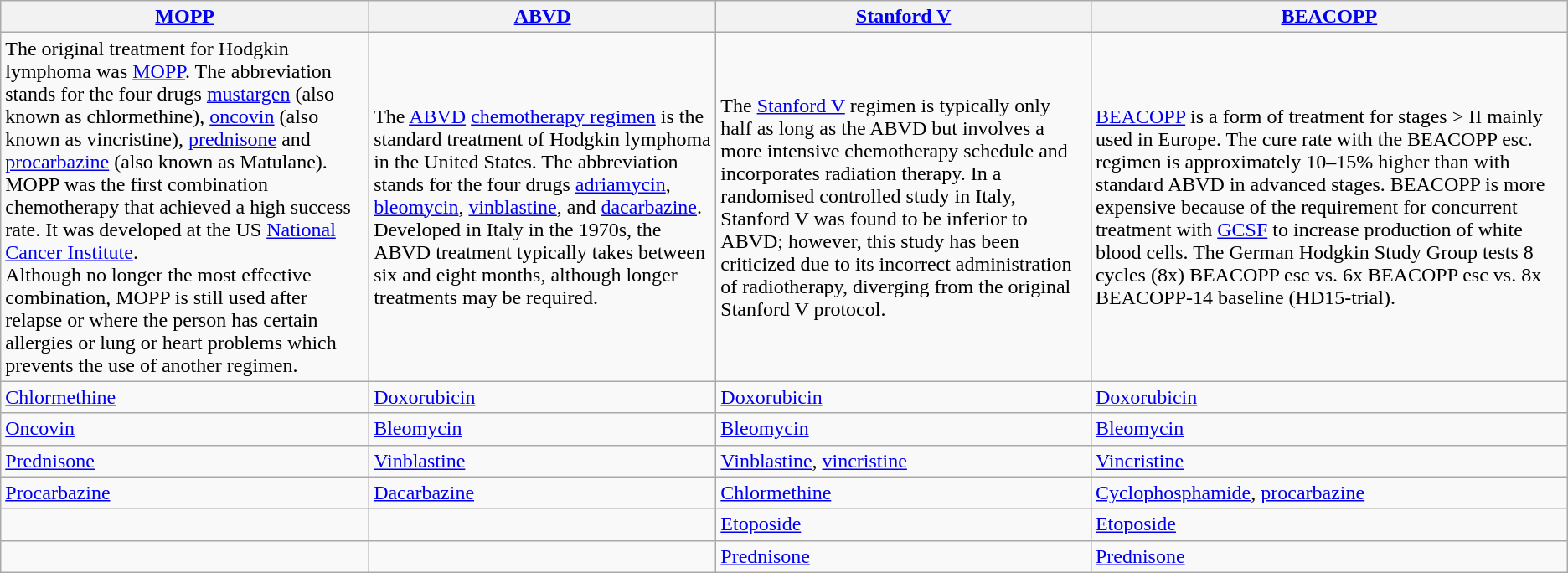<table class="wikitable">
<tr>
<th><a href='#'>MOPP</a></th>
<th><a href='#'>ABVD</a></th>
<th><a href='#'>Stanford V</a></th>
<th><a href='#'>BEACOPP</a></th>
</tr>
<tr>
<td>The original treatment for Hodgkin lymphoma was <a href='#'>MOPP</a>. The abbreviation stands for the four drugs <a href='#'>mustargen</a> (also known as chlormethine), <a href='#'>oncovin</a> (also known as vincristine), <a href='#'>prednisone</a> and <a href='#'>procarbazine</a> (also known as Matulane). MOPP was the first combination chemotherapy that achieved a high success rate. It was developed at the US <a href='#'>National Cancer Institute</a>.<br>Although no longer the most effective combination, MOPP is still used after relapse or where the person has certain allergies or lung or heart problems which prevents the use of another regimen.</td>
<td>The <a href='#'>ABVD</a> <a href='#'>chemotherapy regimen</a> is the standard treatment of Hodgkin lymphoma in the United States. The abbreviation stands for the four drugs <a href='#'>adriamycin</a>, <a href='#'>bleomycin</a>, <a href='#'>vinblastine</a>, and <a href='#'>dacarbazine</a>. Developed in Italy in the 1970s, the ABVD treatment typically takes between six and eight months, although longer treatments may be required.</td>
<td>The <a href='#'>Stanford V</a> regimen is typically only half as long as the ABVD but involves a more intensive chemotherapy schedule and incorporates radiation therapy. In a randomised controlled study in Italy, Stanford V was found to be inferior to ABVD; however, this study has been criticized due to its incorrect administration of radiotherapy, diverging from the original Stanford V protocol.</td>
<td><a href='#'>BEACOPP</a> is a form of treatment for stages > II mainly used in Europe. The cure rate with the BEACOPP esc. regimen is approximately 10–15% higher than with standard ABVD in advanced stages. BEACOPP is more expensive because of the requirement for concurrent treatment with <a href='#'>GCSF</a> to increase production of white blood cells. The German Hodgkin Study Group tests 8 cycles (8x) BEACOPP esc vs. 6x BEACOPP esc vs. 8x BEACOPP-14 baseline (HD15-trial).</td>
</tr>
<tr>
<td><a href='#'>Chlormethine</a></td>
<td><a href='#'>Doxorubicin</a></td>
<td><a href='#'>Doxorubicin</a></td>
<td><a href='#'>Doxorubicin</a></td>
</tr>
<tr>
<td><a href='#'>Oncovin</a></td>
<td><a href='#'>Bleomycin</a></td>
<td><a href='#'>Bleomycin</a></td>
<td><a href='#'>Bleomycin</a></td>
</tr>
<tr>
<td><a href='#'>Prednisone</a></td>
<td><a href='#'>Vinblastine</a></td>
<td><a href='#'>Vinblastine</a>, <a href='#'>vincristine</a></td>
<td><a href='#'>Vincristine</a></td>
</tr>
<tr>
<td><a href='#'>Procarbazine</a></td>
<td><a href='#'>Dacarbazine</a></td>
<td><a href='#'>Chlormethine</a></td>
<td><a href='#'>Cyclophosphamide</a>, <a href='#'>procarbazine</a></td>
</tr>
<tr>
<td></td>
<td></td>
<td><a href='#'>Etoposide</a></td>
<td><a href='#'>Etoposide</a></td>
</tr>
<tr>
<td></td>
<td></td>
<td><a href='#'>Prednisone</a></td>
<td><a href='#'>Prednisone</a></td>
</tr>
</table>
